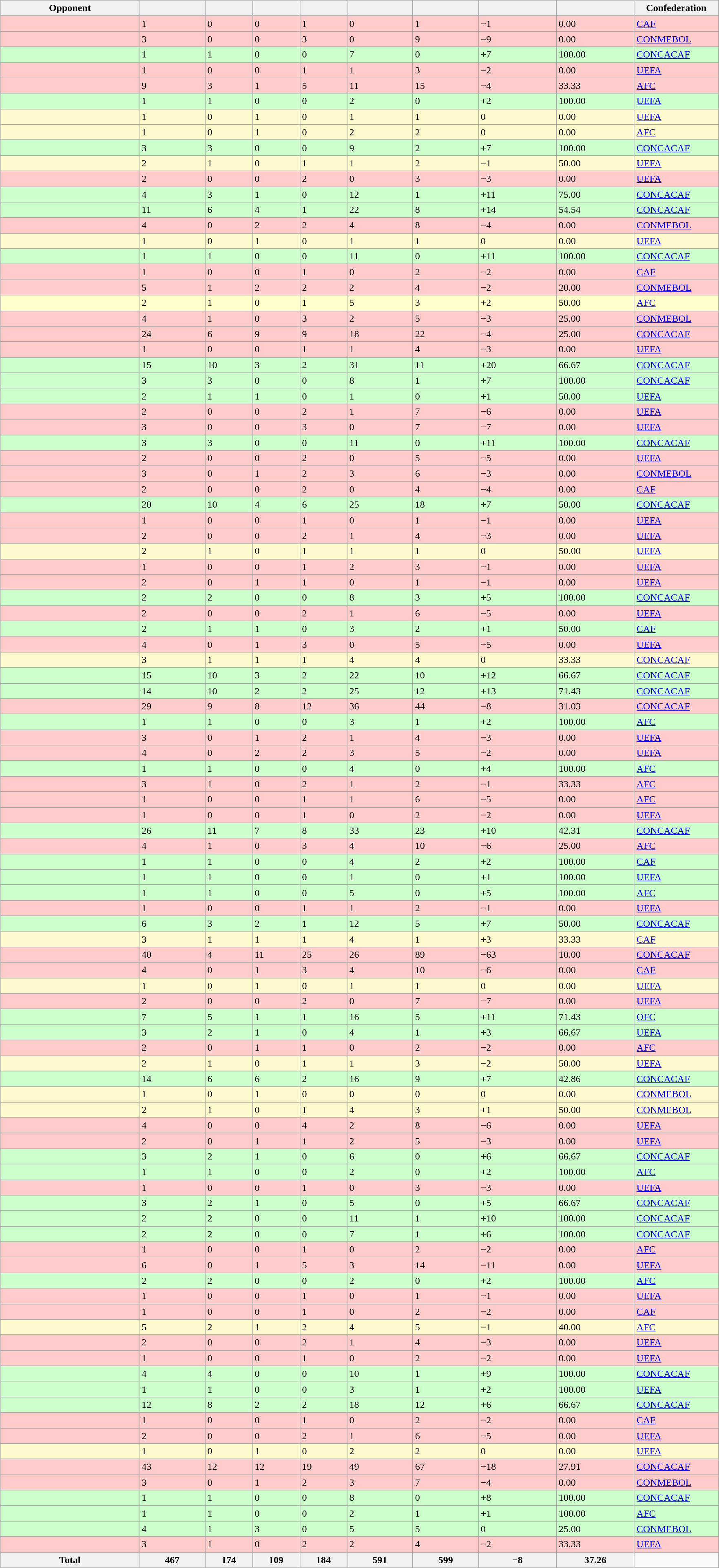<table class="wikitable sortable">
<tr>
<th width="220">Opponent</th>
<th width="100"></th>
<th width="70"></th>
<th width="70"></th>
<th width="70"></th>
<th width="100"></th>
<th width="100"></th>
<th width="120"></th>
<th width="120"></th>
<th width="130">Confederation</th>
</tr>
<tr bgcolor="#FFCCCC">
<td></td>
<td>1</td>
<td>0</td>
<td>0</td>
<td>1</td>
<td>0</td>
<td>1</td>
<td>−1</td>
<td>0.00</td>
<td><a href='#'>CAF</a></td>
</tr>
<tr bgcolor="#FFCCCC">
<td></td>
<td>3</td>
<td>0</td>
<td>0</td>
<td>3</td>
<td>0</td>
<td>9</td>
<td>−9</td>
<td>0.00</td>
<td><a href='#'>CONMEBOL</a></td>
</tr>
<tr bgcolor="#CCFFCC">
<td></td>
<td>1</td>
<td>1</td>
<td>0</td>
<td>0</td>
<td>7</td>
<td>0</td>
<td>+7</td>
<td>100.00</td>
<td><a href='#'>CONCACAF</a></td>
</tr>
<tr bgcolor="#FFCCCC">
<td></td>
<td>1</td>
<td>0</td>
<td>0</td>
<td>1</td>
<td>1</td>
<td>3</td>
<td>−2</td>
<td>0.00</td>
<td><a href='#'>UEFA</a></td>
</tr>
<tr bgcolor="#FFCCCC">
<td></td>
<td>9</td>
<td>3</td>
<td>1</td>
<td>5</td>
<td>11</td>
<td>15</td>
<td>−4</td>
<td>33.33</td>
<td><a href='#'>AFC</a></td>
</tr>
<tr bgcolor="#CCFFCC">
<td></td>
<td>1</td>
<td>1</td>
<td>0</td>
<td>0</td>
<td>2</td>
<td>0</td>
<td>+2</td>
<td>100.00</td>
<td><a href='#'>UEFA</a></td>
</tr>
<tr bgcolor="LemonChiffon">
<td></td>
<td>1</td>
<td>0</td>
<td>1</td>
<td>0</td>
<td>1</td>
<td>1</td>
<td>0</td>
<td>0.00</td>
<td><a href='#'>UEFA</a></td>
</tr>
<tr bgcolor="LemonChiffon">
<td></td>
<td>1</td>
<td>0</td>
<td>1</td>
<td>0</td>
<td>2</td>
<td>2</td>
<td>0</td>
<td>0.00</td>
<td><a href='#'>AFC</a></td>
</tr>
<tr bgcolor="#CCFFCC">
<td></td>
<td>3</td>
<td>3</td>
<td>0</td>
<td>0</td>
<td>9</td>
<td>2</td>
<td>+7</td>
<td>100.00</td>
<td><a href='#'>CONCACAF</a></td>
</tr>
<tr bgcolor="LemonChiffon">
<td></td>
<td>2</td>
<td>1</td>
<td>0</td>
<td>1</td>
<td>1</td>
<td>2</td>
<td>−1</td>
<td>50.00</td>
<td><a href='#'>UEFA</a></td>
</tr>
<tr bgcolor="#FFCCCC">
<td></td>
<td>2</td>
<td>0</td>
<td>0</td>
<td>2</td>
<td>0</td>
<td>3</td>
<td>−3</td>
<td>0.00</td>
<td><a href='#'>UEFA</a></td>
</tr>
<tr bgcolor="#CCFFCC">
<td></td>
<td>4</td>
<td>3</td>
<td>1</td>
<td>0</td>
<td>12</td>
<td>1</td>
<td>+11</td>
<td>75.00</td>
<td><a href='#'>CONCACAF</a></td>
</tr>
<tr bgcolor="#CCFFCC">
<td></td>
<td>11</td>
<td>6</td>
<td>4</td>
<td>1</td>
<td>22</td>
<td>8</td>
<td>+14</td>
<td>54.54</td>
<td><a href='#'>CONCACAF</a></td>
</tr>
<tr bgcolor="#FFCCCC">
<td></td>
<td>4</td>
<td>0</td>
<td>2</td>
<td>2</td>
<td>4</td>
<td>8</td>
<td>−4</td>
<td>0.00</td>
<td><a href='#'>CONMEBOL</a></td>
</tr>
<tr bgcolor="LemonChiffon">
<td></td>
<td>1</td>
<td>0</td>
<td>1</td>
<td>0</td>
<td>1</td>
<td>1</td>
<td>0</td>
<td>0.00</td>
<td><a href='#'>UEFA</a></td>
</tr>
<tr bgcolor="#CCFFCC">
<td></td>
<td>1</td>
<td>1</td>
<td>0</td>
<td>0</td>
<td>11</td>
<td>0</td>
<td>+11</td>
<td>100.00</td>
<td><a href='#'>CONCACAF</a></td>
</tr>
<tr bgcolor="#FFCCCC">
<td></td>
<td>1</td>
<td>0</td>
<td>0</td>
<td>1</td>
<td>0</td>
<td>2</td>
<td>−2</td>
<td>0.00</td>
<td><a href='#'>CAF</a></td>
</tr>
<tr bgcolor="#FFCCCC">
<td></td>
<td>5</td>
<td>1</td>
<td>2</td>
<td>2</td>
<td>2</td>
<td>4</td>
<td>−2</td>
<td>20.00</td>
<td><a href='#'>CONMEBOL</a></td>
</tr>
<tr bgcolor="#FFFFCC">
<td></td>
<td>2</td>
<td>1</td>
<td>0</td>
<td>1</td>
<td>5</td>
<td>3</td>
<td>+2</td>
<td>50.00</td>
<td><a href='#'>AFC</a></td>
</tr>
<tr bgcolor="#FFCCCC">
<td></td>
<td>4</td>
<td>1</td>
<td>0</td>
<td>3</td>
<td>2</td>
<td>5</td>
<td>−3</td>
<td>25.00</td>
<td><a href='#'>CONMEBOL</a></td>
</tr>
<tr bgcolor="#FFCCCC">
<td></td>
<td>24</td>
<td>6</td>
<td>9</td>
<td>9</td>
<td>18</td>
<td>22</td>
<td>−4</td>
<td>25.00</td>
<td><a href='#'>CONCACAF</a></td>
</tr>
<tr bgcolor="#FFCCCC">
<td></td>
<td>1</td>
<td>0</td>
<td>0</td>
<td>1</td>
<td>1</td>
<td>4</td>
<td>−3</td>
<td>0.00</td>
<td><a href='#'>UEFA</a></td>
</tr>
<tr bgcolor="#CCFFCC">
<td></td>
<td>15</td>
<td>10</td>
<td>3</td>
<td>2</td>
<td>31</td>
<td>11</td>
<td>+20</td>
<td>66.67</td>
<td><a href='#'>CONCACAF</a></td>
</tr>
<tr bgcolor="#CCFFCC">
<td></td>
<td>3</td>
<td>3</td>
<td>0</td>
<td>0</td>
<td>8</td>
<td>1</td>
<td>+7</td>
<td>100.00</td>
<td><a href='#'>CONCACAF</a></td>
</tr>
<tr bgcolor="#CCFFCC">
<td></td>
<td>2</td>
<td>1</td>
<td>1</td>
<td>0</td>
<td>1</td>
<td>0</td>
<td>+1</td>
<td>50.00</td>
<td><a href='#'>UEFA</a></td>
</tr>
<tr bgcolor="#FFCCCC">
<td></td>
<td>2</td>
<td>0</td>
<td>0</td>
<td>2</td>
<td>1</td>
<td>7</td>
<td>−6</td>
<td>0.00</td>
<td><a href='#'>UEFA</a></td>
</tr>
<tr bgcolor="#FFCCCC">
<td></td>
<td>3</td>
<td>0</td>
<td>0</td>
<td>3</td>
<td>0</td>
<td>7</td>
<td>−7</td>
<td>0.00</td>
<td><a href='#'>UEFA</a></td>
</tr>
<tr bgcolor="#CCFFCC">
<td></td>
<td>3</td>
<td>3</td>
<td>0</td>
<td>0</td>
<td>11</td>
<td>0</td>
<td>+11</td>
<td>100.00</td>
<td><a href='#'>CONCACAF</a></td>
</tr>
<tr bgcolor="#FFCCCC">
<td><em></em></td>
<td>2</td>
<td>0</td>
<td>0</td>
<td>2</td>
<td>0</td>
<td>5</td>
<td>−5</td>
<td>0.00</td>
<td><a href='#'>UEFA</a></td>
</tr>
<tr bgcolor="#FFCCCC">
<td></td>
<td>3</td>
<td>0</td>
<td>1</td>
<td>2</td>
<td>3</td>
<td>6</td>
<td>−3</td>
<td>0.00</td>
<td><a href='#'>CONMEBOL</a></td>
</tr>
<tr bgcolor="#FFCCCC">
<td></td>
<td>2</td>
<td>0</td>
<td>0</td>
<td>2</td>
<td>0</td>
<td>4</td>
<td>−4</td>
<td>0.00</td>
<td><a href='#'>CAF</a></td>
</tr>
<tr bgcolor="#CCFFCC">
<td></td>
<td>20</td>
<td>10</td>
<td>4</td>
<td>6</td>
<td>25</td>
<td>18</td>
<td>+7</td>
<td>50.00</td>
<td><a href='#'>CONCACAF</a></td>
</tr>
<tr bgcolor="#FFCCCC">
<td></td>
<td>1</td>
<td>0</td>
<td>0</td>
<td>1</td>
<td>0</td>
<td>1</td>
<td>−1</td>
<td>0.00</td>
<td><a href='#'>UEFA</a></td>
</tr>
<tr bgcolor="#FFCCCC">
<td></td>
<td>2</td>
<td>0</td>
<td>0</td>
<td>2</td>
<td>1</td>
<td>4</td>
<td>−3</td>
<td>0.00</td>
<td><a href='#'>UEFA</a></td>
</tr>
<tr bgcolor="LemonChiffon">
<td></td>
<td>2</td>
<td>1</td>
<td>0</td>
<td>1</td>
<td>1</td>
<td>1</td>
<td>0</td>
<td>50.00</td>
<td><a href='#'>UEFA</a></td>
</tr>
<tr bgcolor="#FFCCCC">
<td></td>
<td>1</td>
<td>0</td>
<td>0</td>
<td>1</td>
<td>2</td>
<td>3</td>
<td>−1</td>
<td>0.00</td>
<td><a href='#'>UEFA</a></td>
</tr>
<tr bgcolor="#FFCCCC">
<td></td>
<td>2</td>
<td>0</td>
<td>1</td>
<td>1</td>
<td>0</td>
<td>1</td>
<td>−1</td>
<td>0.00</td>
<td><a href='#'>UEFA</a></td>
</tr>
<tr bgcolor="#CCFFCC">
<td></td>
<td>2</td>
<td>2</td>
<td>0</td>
<td>0</td>
<td>8</td>
<td>3</td>
<td>+5</td>
<td>100.00</td>
<td><a href='#'>CONCACAF</a></td>
</tr>
<tr bgcolor="#FFCCCC">
<td></td>
<td>2</td>
<td>0</td>
<td>0</td>
<td>2</td>
<td>1</td>
<td>6</td>
<td>−5</td>
<td>0.00</td>
<td><a href='#'>UEFA</a></td>
</tr>
<tr bgcolor="#CCFFCC">
<td></td>
<td>2</td>
<td>1</td>
<td>1</td>
<td>0</td>
<td>3</td>
<td>2</td>
<td>+1</td>
<td>50.00</td>
<td><a href='#'>CAF</a></td>
</tr>
<tr bgcolor="#FFCCCC">
<td></td>
<td>4</td>
<td>0</td>
<td>1</td>
<td>3</td>
<td>0</td>
<td>5</td>
<td>−5</td>
<td>0.00</td>
<td><a href='#'>UEFA</a></td>
</tr>
<tr bgcolor="LemonChiffon">
<td></td>
<td>3</td>
<td>1</td>
<td>1</td>
<td>1</td>
<td>4</td>
<td>4</td>
<td>0</td>
<td>33.33</td>
<td><a href='#'>CONCACAF</a></td>
</tr>
<tr bgcolor="#CCFFCC">
<td></td>
<td>15</td>
<td>10</td>
<td>3</td>
<td>2</td>
<td>22</td>
<td>10</td>
<td>+12</td>
<td>66.67</td>
<td><a href='#'>CONCACAF</a></td>
</tr>
<tr bgcolor="#CCFFCC">
<td></td>
<td>14</td>
<td>10</td>
<td>2</td>
<td>2</td>
<td>25</td>
<td>12</td>
<td>+13</td>
<td>71.43</td>
<td><a href='#'>CONCACAF</a></td>
</tr>
<tr bgcolor="#FFCCCC">
<td></td>
<td>29</td>
<td>9</td>
<td>8</td>
<td>12</td>
<td>36</td>
<td>44</td>
<td>−8</td>
<td>31.03</td>
<td><a href='#'>CONCACAF</a></td>
</tr>
<tr bgcolor="#CCFFCC">
<td></td>
<td>1</td>
<td>1</td>
<td>0</td>
<td>0</td>
<td>3</td>
<td>1</td>
<td>+2</td>
<td>100.00</td>
<td><a href='#'>AFC</a></td>
</tr>
<tr bgcolor="#FFCCCC">
<td></td>
<td>3</td>
<td>0</td>
<td>1</td>
<td>2</td>
<td>1</td>
<td>4</td>
<td>−3</td>
<td>0.00</td>
<td><a href='#'>UEFA</a></td>
</tr>
<tr bgcolor="#FFCCCC">
<td></td>
<td>4</td>
<td>0</td>
<td>2</td>
<td>2</td>
<td>3</td>
<td>5</td>
<td>−2</td>
<td>0.00</td>
<td><a href='#'>UEFA</a></td>
</tr>
<tr bgcolor="#CCFFCC">
<td></td>
<td>1</td>
<td>1</td>
<td>0</td>
<td>0</td>
<td>4</td>
<td>0</td>
<td>+4</td>
<td>100.00</td>
<td><a href='#'>AFC</a></td>
</tr>
<tr bgcolor="#FFCCCC">
<td></td>
<td>3</td>
<td>1</td>
<td>0</td>
<td>2</td>
<td>1</td>
<td>2</td>
<td>−1</td>
<td>33.33</td>
<td><a href='#'>AFC</a></td>
</tr>
<tr bgcolor="#FFCCCC">
<td></td>
<td>1</td>
<td>0</td>
<td>0</td>
<td>1</td>
<td>1</td>
<td>6</td>
<td>−5</td>
<td>0.00</td>
<td><a href='#'>AFC</a></td>
</tr>
<tr bgcolor="#FFCCCC">
<td></td>
<td>1</td>
<td>0</td>
<td>0</td>
<td>1</td>
<td>0</td>
<td>2</td>
<td>−2</td>
<td>0.00</td>
<td><a href='#'>UEFA</a></td>
</tr>
<tr bgcolor="#CCFFCC">
<td></td>
<td>26</td>
<td>11</td>
<td>7</td>
<td>8</td>
<td>33</td>
<td>23</td>
<td>+10</td>
<td>42.31</td>
<td><a href='#'>CONCACAF</a></td>
</tr>
<tr bgcolor="#FFCCCC">
<td></td>
<td>4</td>
<td>1</td>
<td>0</td>
<td>3</td>
<td>4</td>
<td>10</td>
<td>−6</td>
<td>25.00</td>
<td><a href='#'>AFC</a></td>
</tr>
<tr bgcolor="#CCFFCC">
<td></td>
<td>1</td>
<td>1</td>
<td>0</td>
<td>0</td>
<td>4</td>
<td>2</td>
<td>+2</td>
<td>100.00</td>
<td><a href='#'>CAF</a></td>
</tr>
<tr bgcolor="#CCFFCC">
<td></td>
<td>1</td>
<td>1</td>
<td>0</td>
<td>0</td>
<td>1</td>
<td>0</td>
<td>+1</td>
<td>100.00</td>
<td><a href='#'>UEFA</a></td>
</tr>
<tr bgcolor="#CCFFCC">
<td></td>
<td>1</td>
<td>1</td>
<td>0</td>
<td>0</td>
<td>5</td>
<td>0</td>
<td>+5</td>
<td>100.00</td>
<td><a href='#'>AFC</a></td>
</tr>
<tr bgcolor="#FFCCCC">
<td></td>
<td>1</td>
<td>0</td>
<td>0</td>
<td>1</td>
<td>1</td>
<td>2</td>
<td>−1</td>
<td>0.00</td>
<td><a href='#'>UEFA</a></td>
</tr>
<tr bgcolor="#CCFFCC">
<td></td>
<td>6</td>
<td>3</td>
<td>2</td>
<td>1</td>
<td>12</td>
<td>5</td>
<td>+7</td>
<td>50.00</td>
<td><a href='#'>CONCACAF</a></td>
</tr>
<tr bgcolor="LemonChiffon">
<td></td>
<td>3</td>
<td>1</td>
<td>1</td>
<td>1</td>
<td>4</td>
<td>1</td>
<td>+3</td>
<td>33.33</td>
<td><a href='#'>CAF</a></td>
</tr>
<tr bgcolor="#FFCCCC">
<td></td>
<td>40</td>
<td>4</td>
<td>11</td>
<td>25</td>
<td>26</td>
<td>89</td>
<td>−63</td>
<td>10.00</td>
<td><a href='#'>CONCACAF</a></td>
</tr>
<tr bgcolor="#FFCCCC">
<td></td>
<td>4</td>
<td>0</td>
<td>1</td>
<td>3</td>
<td>4</td>
<td>10</td>
<td>−6</td>
<td>0.00</td>
<td><a href='#'>CAF</a></td>
</tr>
<tr bgcolor="LemonChiffon">
<td></td>
<td>1</td>
<td>0</td>
<td>1</td>
<td>0</td>
<td>1</td>
<td>1</td>
<td>0</td>
<td>0.00</td>
<td><a href='#'>UEFA</a></td>
</tr>
<tr bgcolor="#FFCCCC">
<td></td>
<td>2</td>
<td>0</td>
<td>0</td>
<td>2</td>
<td>0</td>
<td>7</td>
<td>−7</td>
<td>0.00</td>
<td><a href='#'>UEFA</a></td>
</tr>
<tr bgcolor="#CCFFCC">
<td></td>
<td>7</td>
<td>5</td>
<td>1</td>
<td>1</td>
<td>16</td>
<td>5</td>
<td>+11</td>
<td>71.43</td>
<td><a href='#'>OFC</a></td>
</tr>
<tr bgcolor="#CCFFCC">
<td></td>
<td>3</td>
<td>2</td>
<td>1</td>
<td>0</td>
<td>4</td>
<td>1</td>
<td>+3</td>
<td>66.67</td>
<td><a href='#'>UEFA</a></td>
</tr>
<tr bgcolor="#FFCCCC">
<td></td>
<td>2</td>
<td>0</td>
<td>1</td>
<td>1</td>
<td>0</td>
<td>2</td>
<td>−2</td>
<td>0.00</td>
<td><a href='#'>AFC</a></td>
</tr>
<tr bgcolor="LemonChiffon">
<td></td>
<td>2</td>
<td>1</td>
<td>0</td>
<td>1</td>
<td>1</td>
<td>3</td>
<td>−2</td>
<td>50.00</td>
<td><a href='#'>UEFA</a></td>
</tr>
<tr bgcolor="#CCFFCC">
<td></td>
<td>14</td>
<td>6</td>
<td>6</td>
<td>2</td>
<td>16</td>
<td>9</td>
<td>+7</td>
<td>42.86</td>
<td><a href='#'>CONCACAF</a></td>
</tr>
<tr bgcolor="LemonChiffon">
<td></td>
<td>1</td>
<td>0</td>
<td>1</td>
<td>0</td>
<td>0</td>
<td>0</td>
<td>0</td>
<td>0.00</td>
<td><a href='#'>CONMEBOL</a></td>
</tr>
<tr bgcolor="LemonChiffon">
<td></td>
<td>2</td>
<td>1</td>
<td>0</td>
<td>1</td>
<td>4</td>
<td>3</td>
<td>+1</td>
<td>50.00</td>
<td><a href='#'>CONMEBOL</a></td>
</tr>
<tr bgcolor="#FFCCCC">
<td></td>
<td>4</td>
<td>0</td>
<td>0</td>
<td>4</td>
<td>2</td>
<td>8</td>
<td>−6</td>
<td>0.00</td>
<td><a href='#'>UEFA</a></td>
</tr>
<tr bgcolor="#FFCCCC">
<td></td>
<td>2</td>
<td>0</td>
<td>1</td>
<td>1</td>
<td>2</td>
<td>5</td>
<td>−3</td>
<td>0.00</td>
<td><a href='#'>UEFA</a></td>
</tr>
<tr bgcolor="#CCFFCC">
<td></td>
<td>3</td>
<td>2</td>
<td>1</td>
<td>0</td>
<td>6</td>
<td>0</td>
<td>+6</td>
<td>66.67</td>
<td><a href='#'>CONCACAF</a></td>
</tr>
<tr bgcolor="#CCFFCC">
<td></td>
<td>1</td>
<td>1</td>
<td>0</td>
<td>0</td>
<td>2</td>
<td>0</td>
<td>+2</td>
<td>100.00</td>
<td><a href='#'>AFC</a></td>
</tr>
<tr bgcolor="#FFCCCC">
<td></td>
<td>1</td>
<td>0</td>
<td>0</td>
<td>1</td>
<td>0</td>
<td>3</td>
<td>−3</td>
<td>0.00</td>
<td><a href='#'>UEFA</a></td>
</tr>
<tr bgcolor="#CCFFCC">
<td></td>
<td>3</td>
<td>2</td>
<td>1</td>
<td>0</td>
<td>5</td>
<td>0</td>
<td>+5</td>
<td>66.67</td>
<td><a href='#'>CONCACAF</a></td>
</tr>
<tr bgcolor="#CCFFCC">
<td></td>
<td>2</td>
<td>2</td>
<td>0</td>
<td>0</td>
<td>11</td>
<td>1</td>
<td>+10</td>
<td>100.00</td>
<td><a href='#'>CONCACAF</a></td>
</tr>
<tr bgcolor="#CCFFCC">
<td></td>
<td>2</td>
<td>2</td>
<td>0</td>
<td>0</td>
<td>7</td>
<td>1</td>
<td>+6</td>
<td>100.00</td>
<td><a href='#'>CONCACAF</a></td>
</tr>
<tr bgcolor="#FFCCCC">
<td></td>
<td>1</td>
<td>0</td>
<td>0</td>
<td>1</td>
<td>0</td>
<td>2</td>
<td>−2</td>
<td>0.00</td>
<td><a href='#'>AFC</a></td>
</tr>
<tr bgcolor="#FFCCCC">
<td></td>
<td>6</td>
<td>0</td>
<td>1</td>
<td>5</td>
<td>3</td>
<td>14</td>
<td>−11</td>
<td>0.00</td>
<td><a href='#'>UEFA</a></td>
</tr>
<tr bgcolor="#CCFFCC">
<td></td>
<td>2</td>
<td>2</td>
<td>0</td>
<td>0</td>
<td>2</td>
<td>0</td>
<td>+2</td>
<td>100.00</td>
<td><a href='#'>AFC</a></td>
</tr>
<tr bgcolor="#FFCCCC">
<td></td>
<td>1</td>
<td>0</td>
<td>0</td>
<td>1</td>
<td>0</td>
<td>1</td>
<td>−1</td>
<td>0.00</td>
<td><a href='#'>UEFA</a></td>
</tr>
<tr bgcolor="#FFCCCC">
<td></td>
<td>1</td>
<td>0</td>
<td>0</td>
<td>1</td>
<td>0</td>
<td>2</td>
<td>−2</td>
<td>0.00</td>
<td><a href='#'>CAF</a></td>
</tr>
<tr bgcolor="LemonChiffon">
<td></td>
<td>5</td>
<td>2</td>
<td>1</td>
<td>2</td>
<td>4</td>
<td>5</td>
<td>−1</td>
<td>40.00</td>
<td><a href='#'>AFC</a></td>
</tr>
<tr bgcolor="#FFCCCC">
<td></td>
<td>2</td>
<td>0</td>
<td>0</td>
<td>2</td>
<td>1</td>
<td>4</td>
<td>−3</td>
<td>0.00</td>
<td><a href='#'>UEFA</a></td>
</tr>
<tr bgcolor="#FFCCCC">
<td><em></em></td>
<td>1</td>
<td>0</td>
<td>0</td>
<td>1</td>
<td>0</td>
<td>2</td>
<td>−2</td>
<td>0.00</td>
<td><a href='#'>UEFA</a></td>
</tr>
<tr bgcolor="#CCFFCC">
<td></td>
<td>4</td>
<td>4</td>
<td>0</td>
<td>0</td>
<td>10</td>
<td>1</td>
<td>+9</td>
<td>100.00</td>
<td><a href='#'>CONCACAF</a></td>
</tr>
<tr bgcolor="#CCFFCC">
<td></td>
<td>1</td>
<td>1</td>
<td>0</td>
<td>0</td>
<td>3</td>
<td>1</td>
<td>+2</td>
<td>100.00</td>
<td><a href='#'>UEFA</a></td>
</tr>
<tr bgcolor="#CCFFCC">
<td></td>
<td>12</td>
<td>8</td>
<td>2</td>
<td>2</td>
<td>18</td>
<td>12</td>
<td>+6</td>
<td>66.67</td>
<td><a href='#'>CONCACAF</a></td>
</tr>
<tr bgcolor="#FFCCCC">
<td></td>
<td>1</td>
<td>0</td>
<td>0</td>
<td>1</td>
<td>0</td>
<td>2</td>
<td>−2</td>
<td>0.00</td>
<td><a href='#'>CAF</a></td>
</tr>
<tr bgcolor="#FFCCCC">
<td></td>
<td>2</td>
<td>0</td>
<td>0</td>
<td>2</td>
<td>1</td>
<td>6</td>
<td>−5</td>
<td>0.00</td>
<td><a href='#'>UEFA</a></td>
</tr>
<tr bgcolor="LemonChiffon">
<td></td>
<td>1</td>
<td>0</td>
<td>1</td>
<td>0</td>
<td>2</td>
<td>2</td>
<td>0</td>
<td>0.00</td>
<td><a href='#'>UEFA</a></td>
</tr>
<tr bgcolor="#FFCCCC">
<td></td>
<td>43</td>
<td>12</td>
<td>12</td>
<td>19</td>
<td>49</td>
<td>67</td>
<td>−18</td>
<td>27.91</td>
<td><a href='#'>CONCACAF</a></td>
</tr>
<tr bgcolor="#FFCCCC">
<td></td>
<td>3</td>
<td>0</td>
<td>1</td>
<td>2</td>
<td>3</td>
<td>7</td>
<td>−4</td>
<td>0.00</td>
<td><a href='#'>CONMEBOL</a></td>
</tr>
<tr bgcolor="#CCFFCC">
<td></td>
<td>1</td>
<td>1</td>
<td>0</td>
<td>0</td>
<td>8</td>
<td>0</td>
<td>+8</td>
<td>100.00</td>
<td><a href='#'>CONCACAF</a></td>
</tr>
<tr bgcolor="#CCFFCC">
<td></td>
<td>1</td>
<td>1</td>
<td>0</td>
<td>0</td>
<td>2</td>
<td>1</td>
<td>+1</td>
<td>100.00</td>
<td><a href='#'>AFC</a></td>
</tr>
<tr bgcolor="CCFFCC">
<td></td>
<td>4</td>
<td>1</td>
<td>3</td>
<td>0</td>
<td>5</td>
<td>5</td>
<td>0</td>
<td>25.00</td>
<td><a href='#'>CONMEBOL</a></td>
</tr>
<tr bgcolor="#FFCCCC">
<td></td>
<td>3</td>
<td>1</td>
<td>0</td>
<td>2</td>
<td>2</td>
<td>4</td>
<td>−2</td>
<td>33.33</td>
<td><a href='#'>UEFA</a></td>
</tr>
<tr class="sortbottom">
<th>Total</th>
<th>467</th>
<th>174</th>
<th>109</th>
<th>184</th>
<th>591</th>
<th>599</th>
<th>−8</th>
<th>37.26</th>
</tr>
</table>
